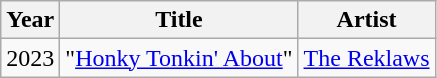<table class="wikitable sortable">
<tr>
<th>Year</th>
<th>Title</th>
<th>Artist</th>
</tr>
<tr>
<td>2023</td>
<td>"<a href='#'>Honky Tonkin' About</a>"</td>
<td><a href='#'>The Reklaws</a><br> </td>
</tr>
</table>
